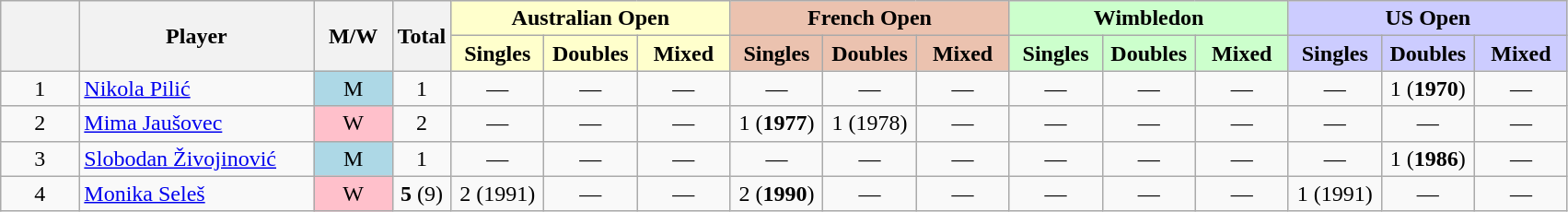<table class="wikitable mw-datatable sortable" style="text-align:center;">
<tr>
<th data-sort-type="number" width="5%" rowspan="2"></th>
<th width="15%" rowspan="2">Player</th>
<th width="5%"  rowspan="2">M/W</th>
<th rowspan="2">Total</th>
<th colspan="3" style="background:#ffc;">Australian Open</th>
<th colspan="3" style="background:#ebc2af;">French Open</th>
<th colspan="3" style="background:#cfc;">Wimbledon</th>
<th colspan="3" style="background:#ccf;">US Open</th>
</tr>
<tr>
<th style="background:#ffc; width:60px;">Singles</th>
<th style="background:#ffc; width:60px;">Doubles</th>
<th style="background:#ffc; width:60px;">Mixed</th>
<th style="background:#ebc2af; width:60px;">Singles</th>
<th style="background:#ebc2af; width:60px;">Doubles</th>
<th style="background:#ebc2af; width:60px;">Mixed</th>
<th style="background:#cfc; width:60px;">Singles</th>
<th style="background:#cfc; width:60px;">Doubles</th>
<th style="background:#cfc; width:60px;">Mixed</th>
<th style="background:#ccf; width:60px;">Singles</th>
<th style="background:#ccf; width:60px;">Doubles</th>
<th style="background:#ccf; width:60px;">Mixed</th>
</tr>
<tr>
<td>1</td>
<td style="text-align:left"><a href='#'>Nikola Pilić</a></td>
<td style="background:lightblue;">M</td>
<td>1</td>
<td>—</td>
<td>—</td>
<td>—</td>
<td>—</td>
<td>—</td>
<td>—</td>
<td>—</td>
<td>—</td>
<td>—</td>
<td>—</td>
<td>1 (<strong>1970</strong>)</td>
<td>—</td>
</tr>
<tr>
<td>2</td>
<td style="text-align:left"><a href='#'>Mima Jaušovec</a></td>
<td style="background:pink;">W</td>
<td>2</td>
<td>—</td>
<td>—</td>
<td>—</td>
<td>1 (<strong>1977</strong>)</td>
<td>1 (1978)</td>
<td>—</td>
<td>—</td>
<td>—</td>
<td>—</td>
<td>—</td>
<td>—</td>
<td>—</td>
</tr>
<tr>
<td>3</td>
<td style="text-align:left"><a href='#'>Slobodan Živojinović</a></td>
<td style="background:lightblue;">M</td>
<td>1</td>
<td>—</td>
<td>—</td>
<td>—</td>
<td>—</td>
<td>—</td>
<td>—</td>
<td>—</td>
<td>—</td>
<td>—</td>
<td>—</td>
<td>1 (<strong>1986</strong>)</td>
<td>—</td>
</tr>
<tr>
<td>4</td>
<td style="text-align:left"><a href='#'>Monika Seleš</a></td>
<td style="background:pink;">W</td>
<td><strong>5</strong> (9)</td>
<td>2 (1991)</td>
<td>—</td>
<td>—</td>
<td>2 (<strong>1990</strong>)</td>
<td>—</td>
<td>—</td>
<td>—</td>
<td>—</td>
<td>—</td>
<td>1 (1991)</td>
<td>—</td>
<td>—</td>
</tr>
</table>
